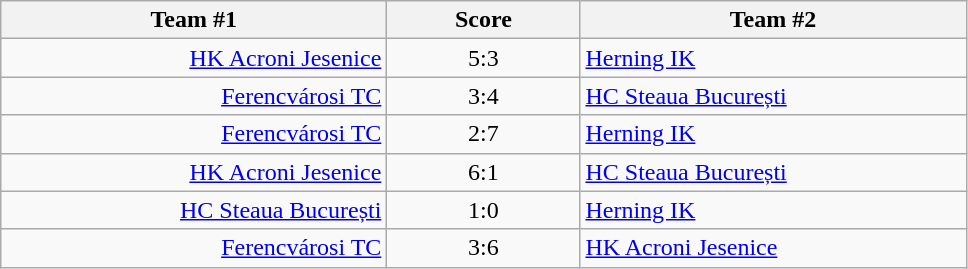<table class="wikitable" style="text-align: center;">
<tr>
<th width=22%>Team #1</th>
<th width=11%>Score</th>
<th width=22%>Team #2</th>
</tr>
<tr>
<td style="text-align: right;"><a href='#'>HK Acroni Jesenice</a> </td>
<td>5:3</td>
<td style="text-align: left;"> <a href='#'>Herning IK</a></td>
</tr>
<tr>
<td style="text-align: right;"><a href='#'>Ferencvárosi TC</a> </td>
<td>3:4</td>
<td style="text-align: left;"> <a href='#'>HC Steaua București</a></td>
</tr>
<tr>
<td style="text-align: right;"><a href='#'>Ferencvárosi TC</a> </td>
<td>2:7</td>
<td style="text-align: left;"> <a href='#'>Herning IK</a></td>
</tr>
<tr>
<td style="text-align: right;"><a href='#'>HK Acroni Jesenice</a> </td>
<td>6:1</td>
<td style="text-align: left;"> <a href='#'>HC Steaua București</a></td>
</tr>
<tr>
<td style="text-align: right;"><a href='#'>HC Steaua București</a> </td>
<td>1:0</td>
<td style="text-align: left;"> <a href='#'>Herning IK</a></td>
</tr>
<tr>
<td style="text-align: right;"><a href='#'>Ferencvárosi TC</a> </td>
<td>3:6</td>
<td style="text-align: left;"> <a href='#'>HK Acroni Jesenice</a></td>
</tr>
</table>
